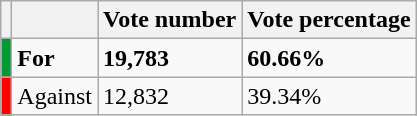<table class="wikitable">
<tr>
<th></th>
<th></th>
<th>Vote number</th>
<th>Vote percentage</th>
</tr>
<tr>
<td style="color:inherit;background:#009933"></td>
<td><strong>For</strong></td>
<td><strong>19,783</strong></td>
<td><strong>60.66%</strong></td>
</tr>
<tr>
<td style="color:inherit;background:#ff0000"></td>
<td>Against</td>
<td>12,832</td>
<td>39.34%</td>
</tr>
</table>
